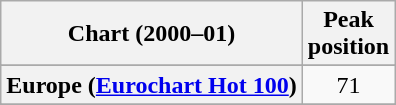<table class="wikitable sortable plainrowheaders" style="text-align:center">
<tr>
<th scope="col">Chart (2000–01)</th>
<th scope="col">Peak<br>position</th>
</tr>
<tr>
</tr>
<tr>
<th scope="row">Europe (<a href='#'>Eurochart Hot 100</a>)</th>
<td>71</td>
</tr>
<tr>
</tr>
<tr>
</tr>
<tr>
</tr>
<tr>
</tr>
<tr>
</tr>
<tr>
</tr>
<tr>
</tr>
<tr>
</tr>
<tr>
</tr>
<tr>
</tr>
</table>
